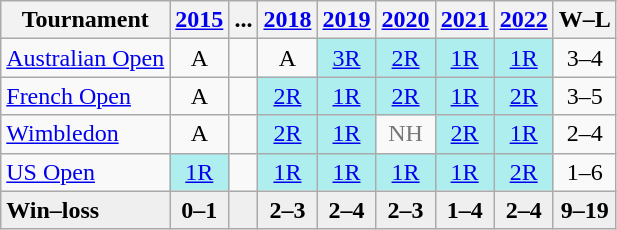<table class=wikitable style=text-align:center>
<tr>
<th>Tournament</th>
<th><a href='#'>2015</a></th>
<th>...</th>
<th><a href='#'>2018</a></th>
<th><a href='#'>2019</a></th>
<th><a href='#'>2020</a></th>
<th><a href='#'>2021</a></th>
<th><a href='#'>2022</a></th>
<th>W–L</th>
</tr>
<tr>
<td style=text-align:left><a href='#'>Australian Open</a></td>
<td>A</td>
<td></td>
<td>A</td>
<td bgcolor=#afeeee><a href='#'>3R</a></td>
<td bgcolor=#afeeee><a href='#'>2R</a></td>
<td bgcolor=#afeeee><a href='#'>1R</a></td>
<td bgcolor=#afeeee><a href='#'>1R</a></td>
<td>3–4</td>
</tr>
<tr>
<td style=text-align:left><a href='#'>French Open</a></td>
<td>A</td>
<td></td>
<td bgcolor=#afeeee><a href='#'>2R</a></td>
<td bgcolor=#afeeee><a href='#'>1R</a></td>
<td bgcolor=#afeeee><a href='#'>2R</a></td>
<td bgcolor=#afeeee><a href='#'>1R</a></td>
<td bgcolor=#afeeee><a href='#'>2R</a></td>
<td>3–5</td>
</tr>
<tr>
<td style=text-align:left><a href='#'>Wimbledon</a></td>
<td>A</td>
<td></td>
<td bgcolor=#afeeee><a href='#'>2R</a></td>
<td bgcolor=#afeeee><a href='#'>1R</a></td>
<td style=color:#767676>NH</td>
<td bgcolor=afeeee><a href='#'>2R</a></td>
<td bgcolor=afeeee><a href='#'>1R</a></td>
<td>2–4</td>
</tr>
<tr>
<td style=text-align:left><a href='#'>US Open</a></td>
<td bgcolor=#afeeee><a href='#'>1R</a></td>
<td></td>
<td bgcolor=#afeeee><a href='#'>1R</a></td>
<td bgcolor=#afeeee><a href='#'>1R</a></td>
<td bgcolor=#afeeee><a href='#'>1R</a></td>
<td bgcolor=afeeee><a href='#'>1R</a></td>
<td bgcolor=afeeee><a href='#'>2R</a></td>
<td>1–6</td>
</tr>
<tr style=background:#efefef;font-weight:bold>
<td align=left>Win–loss</td>
<td>0–1</td>
<td></td>
<td>2–3</td>
<td>2–4</td>
<td>2–3</td>
<td>1–4</td>
<td>2–4</td>
<td>9–19</td>
</tr>
</table>
